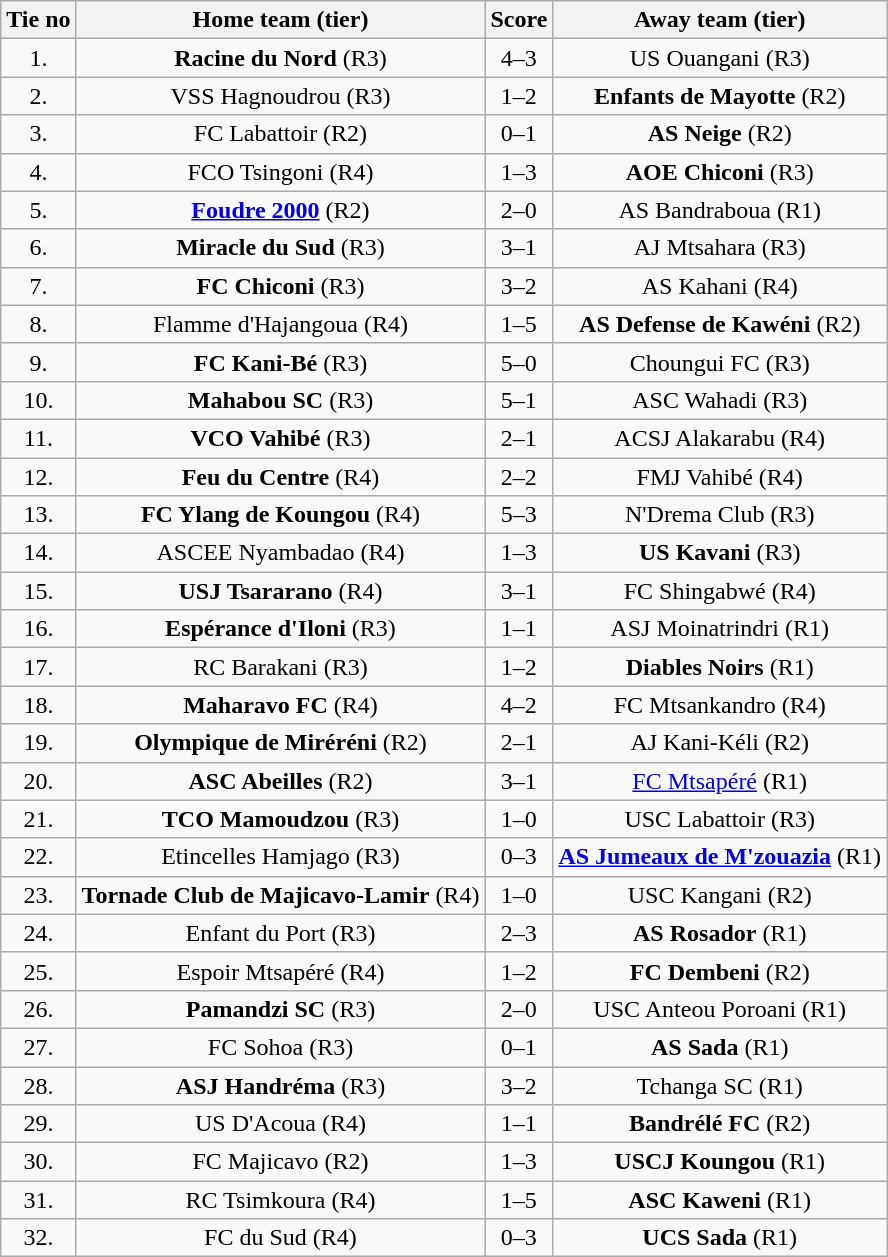<table class="wikitable" style="text-align: center">
<tr>
<th>Tie no</th>
<th>Home team (tier)</th>
<th>Score</th>
<th>Away team (tier)</th>
</tr>
<tr>
<td>1.</td>
<td> <strong>Racine du Nord</strong> (R3)</td>
<td>4–3</td>
<td>US Ouangani (R3) </td>
</tr>
<tr>
<td>2.</td>
<td> VSS Hagnoudrou (R3)</td>
<td>1–2</td>
<td><strong>Enfants de Mayotte</strong> (R2) </td>
</tr>
<tr>
<td>3.</td>
<td> FC Labattoir (R2)</td>
<td>0–1</td>
<td><strong>AS Neige</strong> (R2) </td>
</tr>
<tr>
<td>4.</td>
<td> FCO Tsingoni (R4)</td>
<td>1–3</td>
<td><strong>AOE Chiconi</strong> (R3) </td>
</tr>
<tr>
<td>5.</td>
<td> <strong><a href='#'>Foudre 2000</a></strong> (R2)</td>
<td>2–0</td>
<td>AS Bandraboua (R1) </td>
</tr>
<tr>
<td>6.</td>
<td> <strong>Miracle du Sud</strong> (R3)</td>
<td>3–1</td>
<td>AJ Mtsahara (R3) </td>
</tr>
<tr>
<td>7.</td>
<td> <strong>FC Chiconi</strong> (R3)</td>
<td>3–2</td>
<td>AS Kahani (R4) </td>
</tr>
<tr>
<td>8.</td>
<td> Flamme d'Hajangoua (R4)</td>
<td>1–5</td>
<td><strong>AS Defense de Kawéni</strong> (R2) </td>
</tr>
<tr>
<td>9.</td>
<td> <strong>FC Kani-Bé</strong> (R3)</td>
<td>5–0</td>
<td>Choungui FC (R3) </td>
</tr>
<tr>
<td>10.</td>
<td> <strong>Mahabou SC</strong> (R3)</td>
<td>5–1</td>
<td>ASC Wahadi (R3) </td>
</tr>
<tr>
<td>11.</td>
<td> <strong>VCO Vahibé</strong> (R3)</td>
<td>2–1 </td>
<td>ACSJ Alakarabu (R4) </td>
</tr>
<tr>
<td>12.</td>
<td> <strong>Feu du Centre</strong> (R4)</td>
<td>2–2  </td>
<td>FMJ Vahibé (R4) </td>
</tr>
<tr>
<td>13.</td>
<td> <strong>FC Ylang de Koungou</strong> (R4)</td>
<td>5–3</td>
<td>N'Drema Club (R3) </td>
</tr>
<tr>
<td>14.</td>
<td> ASCEE Nyambadao (R4)</td>
<td>1–3</td>
<td><strong>US Kavani</strong> (R3) </td>
</tr>
<tr>
<td>15.</td>
<td> <strong>USJ Tsararano</strong> (R4)</td>
<td>3–1</td>
<td>FC Shingabwé (R4) </td>
</tr>
<tr>
<td>16.</td>
<td> <strong>Espérance d'Iloni</strong> (R3)</td>
<td>1–1 </td>
<td>ASJ Moinatrindri (R1) </td>
</tr>
<tr>
<td>17.</td>
<td> RC Barakani (R3)</td>
<td>1–2</td>
<td><strong>Diables Noirs</strong> (R1) </td>
</tr>
<tr>
<td>18.</td>
<td> <strong>Maharavo FC</strong> (R4)</td>
<td>4–2</td>
<td>FC Mtsankandro (R4) </td>
</tr>
<tr>
<td>19.</td>
<td> <strong>Olympique de Miréréni</strong> (R2)</td>
<td>2–1</td>
<td>AJ Kani-Kéli (R2) </td>
</tr>
<tr>
<td>20.</td>
<td> <strong>ASC Abeilles</strong> (R2)</td>
<td>3–1</td>
<td><a href='#'>FC Mtsapéré</a> (R1) </td>
</tr>
<tr>
<td>21.</td>
<td> <strong>TCO Mamoudzou</strong> (R3)</td>
<td>1–0</td>
<td>USC Labattoir (R3) </td>
</tr>
<tr>
<td>22.</td>
<td> Etincelles Hamjago (R3)</td>
<td>0–3</td>
<td><strong><a href='#'>AS Jumeaux de M'zouazia</a></strong> (R1) </td>
</tr>
<tr>
<td>23.</td>
<td> <strong>Tornade Club de Majicavo-Lamir</strong> (R4)</td>
<td>1–0</td>
<td>USC Kangani (R2) </td>
</tr>
<tr>
<td>24.</td>
<td> Enfant du Port (R3)</td>
<td>2–3</td>
<td><strong>AS Rosador</strong> (R1) </td>
</tr>
<tr>
<td>25.</td>
<td> Espoir Mtsapéré (R4)</td>
<td>1–2</td>
<td><strong>FC Dembeni</strong> (R2) </td>
</tr>
<tr>
<td>26.</td>
<td> <strong>Pamandzi SC</strong> (R3)</td>
<td>2–0</td>
<td>USC Anteou Poroani (R1) </td>
</tr>
<tr>
<td>27.</td>
<td> FC Sohoa (R3)</td>
<td>0–1</td>
<td><strong>AS Sada</strong> (R1) </td>
</tr>
<tr>
<td>28.</td>
<td> <strong>ASJ Handréma</strong> (R3)</td>
<td>3–2</td>
<td>Tchanga SC (R1) </td>
</tr>
<tr>
<td>29.</td>
<td> US D'Acoua (R4)</td>
<td>1–1  </td>
<td><strong>Bandrélé FC</strong> (R2) </td>
</tr>
<tr>
<td>30.</td>
<td> FC Majicavo (R2)</td>
<td>1–3</td>
<td><strong>USCJ Koungou</strong> (R1) </td>
</tr>
<tr>
<td>31.</td>
<td> RC Tsimkoura (R4)</td>
<td>1–5</td>
<td><strong>ASC Kaweni</strong> (R1) </td>
</tr>
<tr>
<td>32.</td>
<td> FC du Sud (R4)</td>
<td>0–3</td>
<td><strong>UCS Sada</strong> (R1) </td>
</tr>
</table>
